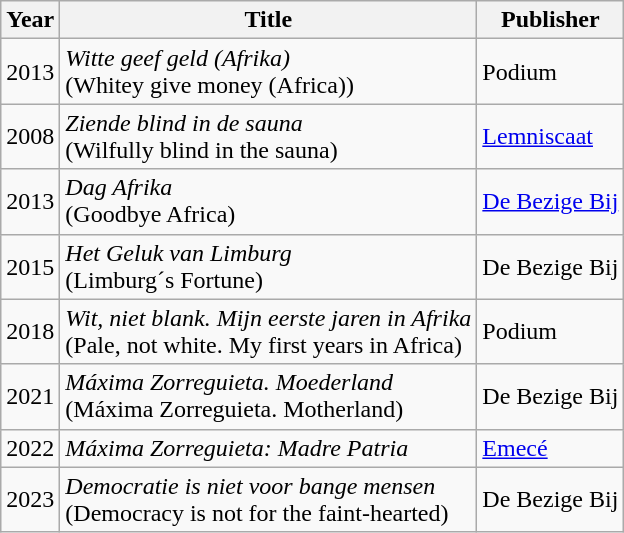<table class="wikitable">
<tr>
<th>Year</th>
<th>Title</th>
<th>Publisher</th>
</tr>
<tr>
<td>2013</td>
<td><em>Witte geef geld (Afrika)</em><br>(Whitey give money (Africa))</td>
<td>Podium</td>
</tr>
<tr>
<td>2008</td>
<td><em>Ziende blind in de sauna</em><br>(Wilfully blind in the sauna)</td>
<td><a href='#'>Lemniscaat</a></td>
</tr>
<tr>
<td>2013</td>
<td><em>Dag Afrika</em><br>(Goodbye Africa)</td>
<td><a href='#'>De Bezige Bij</a></td>
</tr>
<tr>
<td>2015</td>
<td><em>Het Geluk van Limburg</em><br>(Limburg´s Fortune)</td>
<td>De Bezige Bij</td>
</tr>
<tr>
<td>2018</td>
<td><em>Wit, niet blank. Mijn eerste jaren in Afrika</em><br>(Pale, not white. My first years in Africa)</td>
<td>Podium</td>
</tr>
<tr>
<td>2021</td>
<td><em>Máxima Zorreguieta. Moederland</em><br>(Máxima Zorreguieta. Motherland)</td>
<td>De Bezige Bij</td>
</tr>
<tr>
<td>2022</td>
<td><em>Máxima Zorreguieta: Madre Patria</em></td>
<td><a href='#'>Emecé</a></td>
</tr>
<tr>
<td>2023</td>
<td><em>Democratie is niet voor bange mensen</em><br>(Democracy is not for the faint-hearted)</td>
<td>De Bezige Bij</td>
</tr>
</table>
